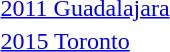<table>
<tr>
<td><a href='#'>2011 Guadalajara</a></td>
<td></td>
<td></td>
<td></td>
</tr>
<tr>
<td><a href='#'>2015 Toronto</a><br></td>
<td></td>
<td></td>
<td></td>
</tr>
</table>
